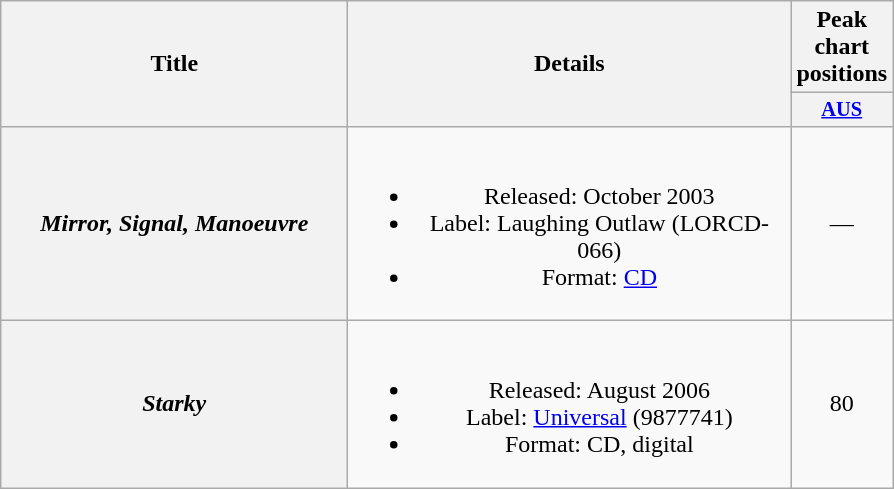<table class="wikitable plainrowheaders" style="text-align:center;" border="1">
<tr>
<th scope="col" rowspan="2" style="width:14em;">Title</th>
<th scope="col" rowspan="2" style="width:18em;">Details</th>
<th scope="col" colspan="1">Peak chart positions</th>
</tr>
<tr>
<th scope="col" style="width:3em;font-size:85%;"><a href='#'>AUS</a><br></th>
</tr>
<tr>
<th scope="row"><em>Mirror, Signal, Manoeuvre</em></th>
<td><br><ul><li>Released: October 2003</li><li>Label: Laughing Outlaw (LORCD-066)</li><li>Format: <a href='#'>CD</a></li></ul></td>
<td>—</td>
</tr>
<tr>
<th scope="row"><em>Starky</em></th>
<td><br><ul><li>Released: August 2006</li><li>Label: <a href='#'>Universal</a> (9877741)</li><li>Format: CD, digital</li></ul></td>
<td>80</td>
</tr>
</table>
